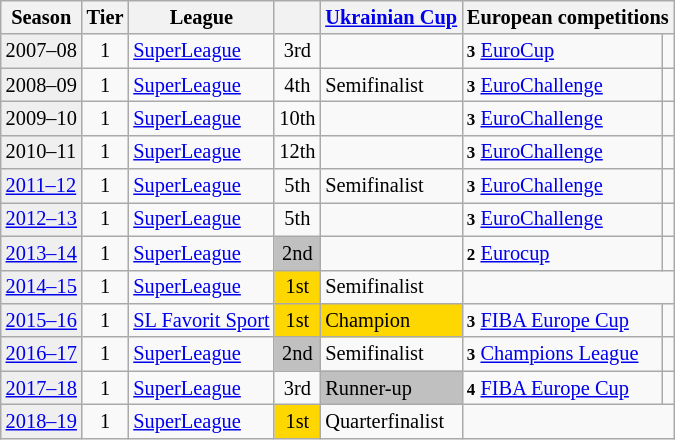<table class="wikitable" style="font-size:85%">
<tr bgcolor=>
<th>Season</th>
<th>Tier</th>
<th>League</th>
<th></th>
<th><a href='#'>Ukrainian Cup</a></th>
<th colspan=2>European competitions</th>
</tr>
<tr>
<td style="background:#efefef;">2007–08</td>
<td align="center">1</td>
<td><a href='#'>SuperLeague</a></td>
<td align=center>3rd</td>
<td></td>
<td><small><strong>3</strong></small> <a href='#'>EuroCup</a></td>
<td align=center></td>
</tr>
<tr>
<td style="background:#efefef;">2008–09</td>
<td align="center">1</td>
<td><a href='#'>SuperLeague</a></td>
<td align=center>4th</td>
<td>Semifinalist</td>
<td><small><strong>3</strong></small> <a href='#'>EuroChallenge</a></td>
<td align=center></td>
</tr>
<tr>
<td style="background:#efefef;">2009–10</td>
<td align="center">1</td>
<td><a href='#'>SuperLeague</a></td>
<td align=center>10th</td>
<td></td>
<td><small><strong>3</strong></small> <a href='#'>EuroChallenge</a></td>
<td align=center></td>
</tr>
<tr>
<td style="background:#efefef;">2010–11</td>
<td align="center">1</td>
<td><a href='#'>SuperLeague</a></td>
<td align=center>12th</td>
<td></td>
<td><small><strong>3</strong></small> <a href='#'>EuroChallenge</a></td>
<td align=center></td>
</tr>
<tr>
<td style="background:#efefef;"><a href='#'>2011–12</a></td>
<td align="center">1</td>
<td><a href='#'>SuperLeague</a></td>
<td align=center>5th</td>
<td>Semifinalist</td>
<td><small><strong>3</strong></small> <a href='#'>EuroChallenge</a></td>
<td align=center></td>
</tr>
<tr>
<td style="background:#efefef;"><a href='#'>2012–13</a></td>
<td align="center">1</td>
<td><a href='#'>SuperLeague</a></td>
<td align=center>5th</td>
<td></td>
<td><small><strong>3</strong></small> <a href='#'>EuroChallenge</a></td>
<td align=center></td>
</tr>
<tr>
<td style="background:#efefef;"><a href='#'>2013–14</a></td>
<td align="center">1</td>
<td><a href='#'>SuperLeague</a></td>
<td style="background:silver;" align=center>2nd</td>
<td></td>
<td><small><strong>2</strong></small> <a href='#'>Eurocup</a></td>
<td align=center></td>
</tr>
<tr>
<td style="background:#efefef;"><a href='#'>2014–15</a></td>
<td align="center">1</td>
<td><a href='#'>SuperLeague</a></td>
<td style="background:gold;" align=center>1st</td>
<td>Semifinalist</td>
<td colspan=2></td>
</tr>
<tr>
<td style="background:#efefef;"><a href='#'>2015–16</a></td>
<td align="center">1</td>
<td><a href='#'>SL Favorit Sport</a></td>
<td style="background:gold;" align=center>1st</td>
<td style="background:gold;">Champion</td>
<td><small><strong>3</strong></small> <a href='#'>FIBA Europe Cup</a></td>
<td align=center></td>
</tr>
<tr>
<td style="background:#efefef;"><a href='#'>2016–17</a></td>
<td align="center">1</td>
<td><a href='#'>SuperLeague</a></td>
<td style="background:silver;;" align=center>2nd</td>
<td>Semifinalist</td>
<td><small><strong>3</strong></small> <a href='#'>Champions League</a></td>
<td align=center></td>
</tr>
<tr>
<td style="background:#efefef;"><a href='#'>2017–18</a></td>
<td align="center">1</td>
<td><a href='#'>SuperLeague</a></td>
<td align=center>3rd</td>
<td bgcolor=silver>Runner-up</td>
<td><small><strong>4</strong></small> <a href='#'>FIBA Europe Cup</a></td>
<td align=center></td>
</tr>
<tr>
<td style="background:#efefef;"><a href='#'>2018–19</a></td>
<td align="center">1</td>
<td><a href='#'>SuperLeague</a></td>
<td align=center bgcolor=gold>1st</td>
<td>Quarterfinalist</td>
<td colspan=2></td>
</tr>
</table>
